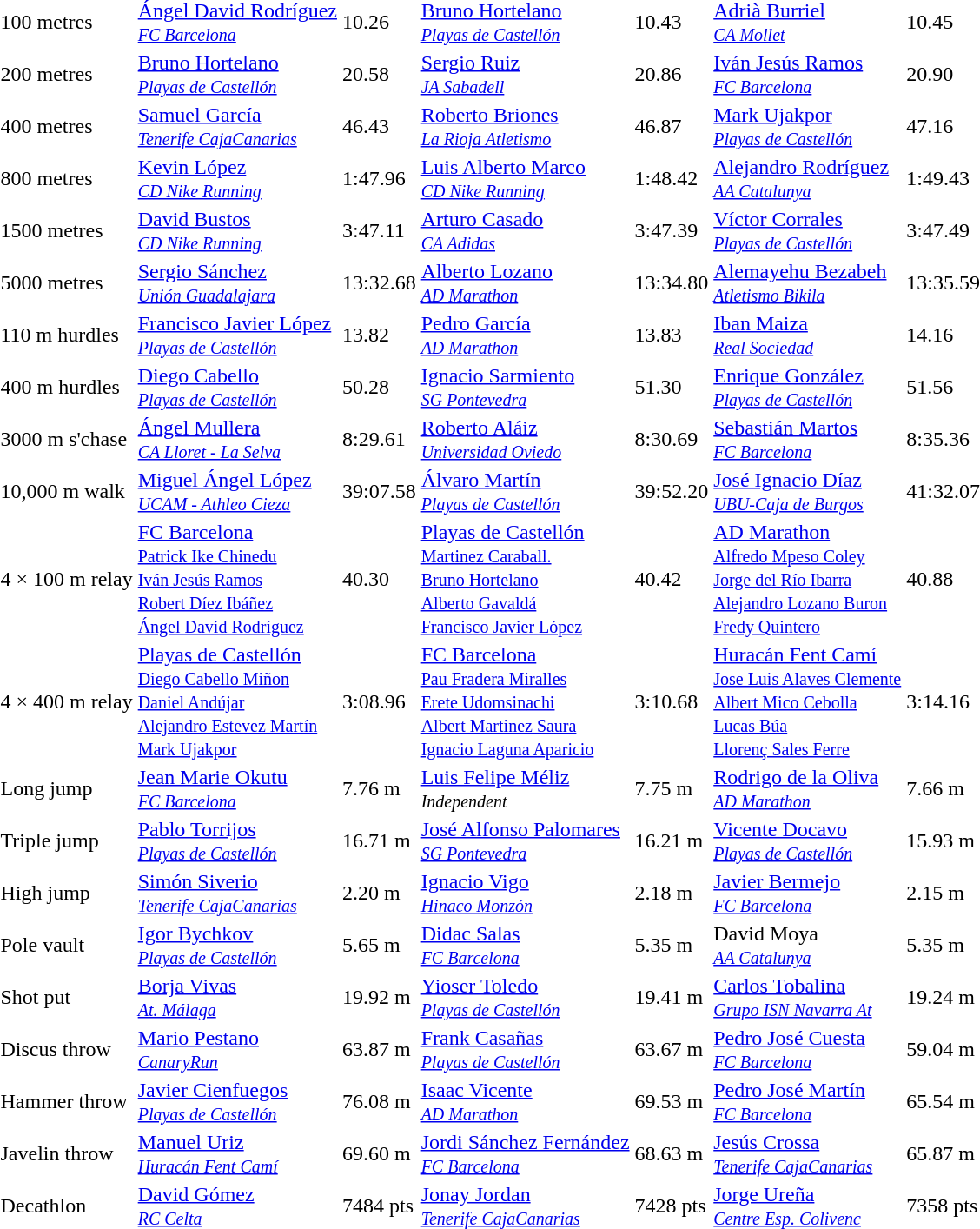<table>
<tr>
<td>100 metres</td>
<td><a href='#'>Ángel David Rodríguez</a><br><small><em><a href='#'>FC Barcelona</a></em></small></td>
<td>10.26</td>
<td><a href='#'>Bruno Hortelano</a><br><small><em><a href='#'>Playas de Castellón</a></em></small></td>
<td>10.43</td>
<td><a href='#'>Adrià Burriel</a><br><small><em><a href='#'>CA Mollet</a></em></small></td>
<td>10.45</td>
</tr>
<tr>
<td>200 metres</td>
<td><a href='#'>Bruno Hortelano</a><br><small><em><a href='#'>Playas de Castellón</a></em></small></td>
<td>20.58 </td>
<td><a href='#'>Sergio Ruiz</a><br><small><em><a href='#'>JA Sabadell</a></em></small></td>
<td>20.86</td>
<td><a href='#'>Iván Jesús Ramos</a><br><small><em><a href='#'>FC Barcelona</a></em></small></td>
<td>20.90</td>
</tr>
<tr>
<td>400 metres</td>
<td><a href='#'>Samuel García</a><br><small><em><a href='#'>Tenerife CajaCanarias</a></em></small></td>
<td>46.43</td>
<td><a href='#'>Roberto Briones</a><br><small><em><a href='#'>La Rioja Atletismo</a></em></small></td>
<td>46.87</td>
<td><a href='#'>Mark Ujakpor</a><br><small><em><a href='#'>Playas de Castellón</a></em></small></td>
<td>47.16</td>
</tr>
<tr>
<td>800 metres</td>
<td><a href='#'>Kevin López</a><br><small><em><a href='#'>CD Nike Running</a></em></small></td>
<td>1:47.96</td>
<td><a href='#'>Luis Alberto Marco</a><br><small><em><a href='#'>CD Nike Running</a></em></small></td>
<td>1:48.42</td>
<td><a href='#'>Alejandro Rodríguez</a><br><small><em><a href='#'>AA Catalunya</a></em></small></td>
<td>1:49.43</td>
</tr>
<tr>
<td>1500 metres</td>
<td><a href='#'>David Bustos</a><br><small><em><a href='#'>CD Nike Running</a></em></small></td>
<td>3:47.11</td>
<td><a href='#'>Arturo Casado</a><br><small><em><a href='#'>CA Adidas</a></em></small></td>
<td>3:47.39</td>
<td><a href='#'>Víctor Corrales</a><br><small><em><a href='#'>Playas de Castellón</a></em></small></td>
<td>3:47.49</td>
</tr>
<tr>
<td>5000 metres</td>
<td><a href='#'>Sergio Sánchez</a><br><small><em><a href='#'>Unión Guadalajara</a></em></small></td>
<td>13:32.68</td>
<td><a href='#'>Alberto Lozano</a><br><small><em><a href='#'>AD Marathon</a></em></small></td>
<td>13:34.80</td>
<td><a href='#'>Alemayehu Bezabeh</a><br><small><em><a href='#'>Atletismo Bikila</a></em></small></td>
<td>13:35.59</td>
</tr>
<tr>
<td>110 m hurdles</td>
<td><a href='#'>Francisco Javier López</a><br><small><em><a href='#'>Playas de Castellón</a></em></small></td>
<td>13.82</td>
<td><a href='#'>Pedro García</a><br><small><em><a href='#'>AD Marathon</a></em></small></td>
<td>13.83</td>
<td><a href='#'>Iban Maiza</a><br><small><em><a href='#'>Real Sociedad</a></em></small></td>
<td>14.16</td>
</tr>
<tr>
<td>400 m hurdles</td>
<td><a href='#'>Diego Cabello</a><br><small><em><a href='#'>Playas de Castellón</a></em></small></td>
<td>50.28</td>
<td><a href='#'>Ignacio Sarmiento</a><br><small><em><a href='#'>SG Pontevedra</a></em></small></td>
<td>51.30</td>
<td><a href='#'>Enrique González</a><br><small><em><a href='#'>Playas de Castellón</a></em></small></td>
<td>51.56</td>
</tr>
<tr>
<td>3000 m s'chase</td>
<td><a href='#'>Ángel Mullera</a><br><small><em><a href='#'>CA Lloret - La Selva</a></em></small></td>
<td>8:29.61</td>
<td><a href='#'>Roberto Aláiz</a><br><small><em><a href='#'>Universidad Oviedo</a></em></small></td>
<td>8:30.69</td>
<td><a href='#'>Sebastián Martos</a><br><small><em><a href='#'>FC Barcelona</a></em></small></td>
<td>8:35.36</td>
</tr>
<tr>
<td>10,000 m walk</td>
<td><a href='#'>Miguel Ángel López</a><br><small><em><a href='#'>UCAM - Athleo Cieza</a></em></small></td>
<td>39:07.58</td>
<td><a href='#'>Álvaro Martín</a><br><small><em><a href='#'>Playas de Castellón</a></em></small></td>
<td>39:52.20 </td>
<td><a href='#'>José Ignacio Díaz</a><br><small><em><a href='#'>UBU-Caja de Burgos</a></em></small></td>
<td>41:32.07</td>
</tr>
<tr>
<td>4 × 100 m relay</td>
<td><a href='#'>FC Barcelona</a><br><small><a href='#'>Patrick Ike Chinedu</a><br><a href='#'>Iván Jesús Ramos</a><br><a href='#'>Robert Díez Ibáñez</a><br><a href='#'>Ángel David Rodríguez</a></small></td>
<td>40.30</td>
<td><a href='#'>Playas de Castellón</a><br><small><a href='#'>Martinez Caraball.</a><br><a href='#'>Bruno Hortelano</a><br><a href='#'>Alberto Gavaldá</a><br><a href='#'>Francisco Javier López</a></small></td>
<td>40.42</td>
<td><a href='#'>AD Marathon</a><br><small><a href='#'>Alfredo Mpeso Coley</a><br><a href='#'>Jorge del Río Ibarra</a><br><a href='#'>Alejandro Lozano Buron</a><br><a href='#'>Fredy Quintero</a></small></td>
<td>40.88</td>
</tr>
<tr>
<td>4 × 400 m relay</td>
<td><a href='#'>Playas de Castellón</a><br><small><a href='#'>Diego Cabello Miñon</a><br><a href='#'>Daniel Andújar</a><br><a href='#'>Alejandro Estevez Martín</a><br><a href='#'>Mark Ujakpor</a></small></td>
<td>3:08.96</td>
<td><a href='#'>FC Barcelona</a><br><small><a href='#'>Pau Fradera Miralles</a><br><a href='#'>Erete Udomsinachi</a><br><a href='#'>Albert Martinez Saura</a><br><a href='#'>Ignacio Laguna Aparicio</a></small></td>
<td>3:10.68</td>
<td><a href='#'>Huracán Fent Camí</a><br><small><a href='#'>Jose Luis Alaves Clemente</a><br><a href='#'>Albert Mico Cebolla</a><br><a href='#'>Lucas Búa</a><br><a href='#'>Llorenç Sales Ferre</a></small></td>
<td>3:14.16</td>
</tr>
<tr>
<td>Long jump</td>
<td><a href='#'>Jean Marie Okutu</a><br><small><em><a href='#'>FC Barcelona</a></em></small></td>
<td>7.76 m</td>
<td><a href='#'>Luis Felipe Méliz</a><br><small><em>Independent</em></small></td>
<td>7.75 m</td>
<td><a href='#'>Rodrigo de la Oliva</a><br><small><em><a href='#'>AD Marathon</a></em></small></td>
<td>7.66 m</td>
</tr>
<tr>
<td>Triple jump</td>
<td><a href='#'>Pablo Torrijos</a><br><small><em><a href='#'>Playas de Castellón</a></em></small></td>
<td>16.71 m</td>
<td><a href='#'>José Alfonso Palomares</a><br><small><em><a href='#'>SG Pontevedra</a></em></small></td>
<td>16.21 m</td>
<td><a href='#'>Vicente Docavo</a><br><small><em><a href='#'>Playas de Castellón</a></em></small></td>
<td>15.93 m</td>
</tr>
<tr>
<td>High jump</td>
<td><a href='#'>Simón Siverio</a><br><small><em><a href='#'>Tenerife CajaCanarias</a></em></small></td>
<td>2.20 m</td>
<td><a href='#'>Ignacio Vigo</a><br><small><em><a href='#'>Hinaco Monzón</a></em></small></td>
<td>2.18 m</td>
<td><a href='#'>Javier Bermejo</a><br><small><em><a href='#'>FC Barcelona</a></em></small></td>
<td>2.15 m</td>
</tr>
<tr>
<td>Pole vault</td>
<td><a href='#'>Igor Bychkov</a><br><small><em><a href='#'>Playas de Castellón</a></em></small></td>
<td>5.65 m</td>
<td><a href='#'>Didac Salas</a><br><small><em><a href='#'>FC Barcelona</a></em></small></td>
<td>5.35 m</td>
<td>David Moya<br><small><em><a href='#'>AA Catalunya</a></em></small></td>
<td>5.35 m</td>
</tr>
<tr>
<td>Shot put</td>
<td><a href='#'>Borja Vivas</a><br><small><em><a href='#'>At. Málaga</a></em></small></td>
<td>19.92 m</td>
<td><a href='#'>Yioser Toledo</a><br><small><em><a href='#'>Playas de Castellón</a></em></small></td>
<td>19.41 m</td>
<td><a href='#'>Carlos Tobalina</a><br><small><em><a href='#'>Grupo ISN Navarra At</a></em></small></td>
<td>19.24 m</td>
</tr>
<tr>
<td>Discus throw</td>
<td><a href='#'>Mario Pestano</a><br><small><em><a href='#'>CanaryRun</a></em></small></td>
<td>63.87 m</td>
<td><a href='#'>Frank Casañas</a><br><small><em><a href='#'>Playas de Castellón</a></em></small></td>
<td>63.67 m</td>
<td><a href='#'>Pedro José Cuesta</a><br><small><em><a href='#'>FC Barcelona</a></em></small></td>
<td>59.04 m</td>
</tr>
<tr>
<td>Hammer throw</td>
<td><a href='#'>Javier Cienfuegos</a><br><small><em><a href='#'>Playas de Castellón</a></em></small></td>
<td>76.08 m </td>
<td><a href='#'>Isaac Vicente</a><br><small><em><a href='#'>AD Marathon</a></em></small></td>
<td>69.53 m</td>
<td><a href='#'>Pedro José Martín</a><br><small><em><a href='#'>FC Barcelona</a></em></small></td>
<td>65.54 m</td>
</tr>
<tr>
<td>Javelin throw</td>
<td><a href='#'>Manuel Uriz</a><br><small><em><a href='#'>Huracán Fent Camí</a></em></small></td>
<td>69.60 m</td>
<td><a href='#'>Jordi Sánchez Fernández</a><br><small><em><a href='#'>FC Barcelona</a></em></small></td>
<td>68.63 m</td>
<td><a href='#'>Jesús Crossa</a><br><small><em><a href='#'>Tenerife CajaCanarias</a></em></small></td>
<td>65.87 m</td>
</tr>
<tr>
<td>Decathlon</td>
<td><a href='#'>David Gómez</a><br><small><em><a href='#'>RC Celta</a></em></small></td>
<td>7484 pts</td>
<td><a href='#'>Jonay Jordan</a><br><small><em><a href='#'>Tenerife CajaCanarias</a></em></small></td>
<td>7428 pts</td>
<td><a href='#'>Jorge Ureña</a><br><small><em><a href='#'>Centre Esp. Colivenc</a></em></small></td>
<td>7358 pts</td>
</tr>
</table>
